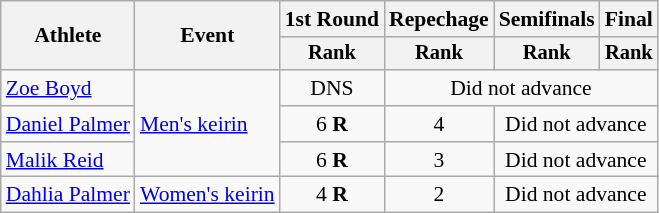<table class=wikitable style=font-size:90%;text-align:center>
<tr>
<th rowspan=2>Athlete</th>
<th rowspan=2>Event</th>
<th>1st Round</th>
<th>Repechage</th>
<th>Semifinals</th>
<th>Final</th>
</tr>
<tr style=font-size:95%>
<th>Rank</th>
<th>Rank</th>
<th>Rank</th>
<th>Rank</th>
</tr>
<tr align=center>
<td align=left><a href='#'>Zoe Boyd</a></td>
<td align=left rowspan=3><a href='#'>Men's keirin</a></td>
<td>DNS</td>
<td colspan=3>Did not advance</td>
</tr>
<tr align=center>
<td align=left><a href='#'>Daniel Palmer</a></td>
<td>6 <strong>R</strong></td>
<td>4</td>
<td colspan=2>Did not advance</td>
</tr>
<tr align=center>
<td align=left><a href='#'>Malik Reid</a></td>
<td>6 <strong>R</strong></td>
<td>3</td>
<td colspan=2>Did not advance</td>
</tr>
<tr align=center>
<td align=left><a href='#'>Dahlia Palmer</a></td>
<td align=left rowspan=1><a href='#'>Women's keirin</a></td>
<td>4 <strong>R</strong></td>
<td>2</td>
<td colspan=2>Did not advance</td>
</tr>
</table>
